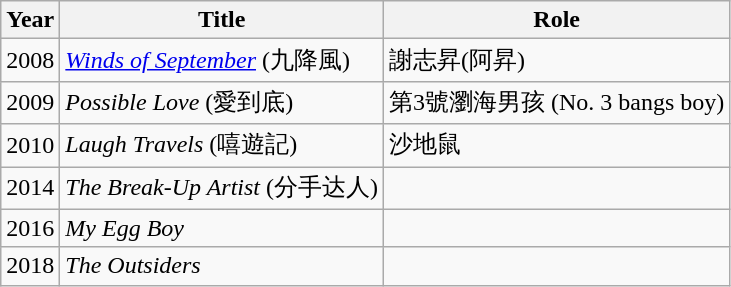<table class="wikitable">
<tr>
<th>Year</th>
<th>Title</th>
<th>Role</th>
</tr>
<tr>
<td>2008</td>
<td><em><a href='#'>Winds of September</a></em> (九降風)</td>
<td>謝志昇(阿昇)</td>
</tr>
<tr>
<td>2009</td>
<td><em>Possible Love</em> (愛到底)</td>
<td>第3號瀏海男孩 (No. 3 bangs boy)</td>
</tr>
<tr>
<td>2010</td>
<td><em>Laugh Travels</em> (嘻遊記)</td>
<td>沙地鼠</td>
</tr>
<tr>
<td>2014</td>
<td><em>The Break-Up Artist</em> (分手达人)</td>
<td></td>
</tr>
<tr>
<td>2016</td>
<td><em>My Egg Boy</em></td>
<td></td>
</tr>
<tr>
<td>2018</td>
<td><em>The Outsiders</em></td>
<td></td>
</tr>
</table>
